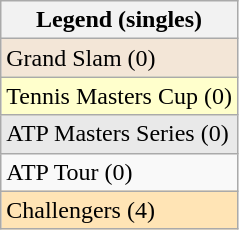<table class="wikitable">
<tr>
<th>Legend (singles)</th>
</tr>
<tr bgcolor="#f3e6d7">
<td>Grand Slam (0)</td>
</tr>
<tr bgcolor="ffffcc">
<td>Tennis Masters Cup (0)</td>
</tr>
<tr bgcolor="#e9e9e9">
<td>ATP Masters Series (0)</td>
</tr>
<tr>
<td>ATP Tour (0)</td>
</tr>
<tr bgcolor="moccasin">
<td>Challengers (4)</td>
</tr>
</table>
